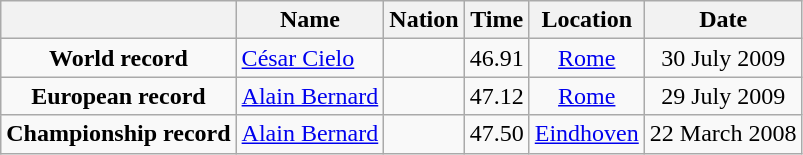<table class=wikitable style=text-align:center>
<tr>
<th></th>
<th>Name</th>
<th>Nation</th>
<th>Time</th>
<th>Location</th>
<th>Date</th>
</tr>
<tr>
<td><strong>World record</strong></td>
<td align=left><a href='#'>César Cielo</a></td>
<td align=left></td>
<td align=left>46.91</td>
<td><a href='#'>Rome</a></td>
<td>30 July 2009</td>
</tr>
<tr>
<td><strong>European record</strong></td>
<td align=left><a href='#'>Alain Bernard</a></td>
<td align=left></td>
<td align=left>47.12</td>
<td><a href='#'>Rome</a></td>
<td>29 July 2009</td>
</tr>
<tr>
<td><strong>Championship record</strong></td>
<td align=left><a href='#'>Alain Bernard</a></td>
<td align=left></td>
<td align=left>47.50</td>
<td><a href='#'>Eindhoven</a></td>
<td>22 March 2008</td>
</tr>
</table>
